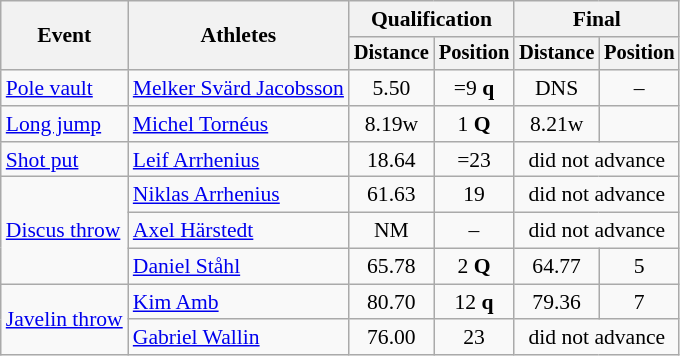<table class=wikitable style="font-size:90%">
<tr>
<th rowspan="2">Event</th>
<th rowspan="2">Athletes</th>
<th colspan="2">Qualification</th>
<th colspan="2">Final</th>
</tr>
<tr style="font-size:95%">
<th>Distance</th>
<th>Position</th>
<th>Distance</th>
<th>Position</th>
</tr>
<tr>
<td><a href='#'>Pole vault</a></td>
<td><a href='#'>Melker Svärd Jacobsson</a></td>
<td align=center>5.50</td>
<td align=center>=9 <strong>q</strong></td>
<td align=center>DNS</td>
<td align=center>–</td>
</tr>
<tr>
<td><a href='#'>Long jump</a></td>
<td><a href='#'>Michel Tornéus</a></td>
<td align=center>8.19w</td>
<td align=center>1 <strong>Q</strong></td>
<td align=center>8.21w</td>
<td align=center></td>
</tr>
<tr>
<td><a href='#'>Shot put</a></td>
<td><a href='#'>Leif Arrhenius</a></td>
<td align=center>18.64</td>
<td align=center>=23</td>
<td align=center colspan=2>did not advance</td>
</tr>
<tr>
<td rowspan=3><a href='#'>Discus throw</a></td>
<td><a href='#'>Niklas Arrhenius</a></td>
<td align=center>61.63</td>
<td align=center>19</td>
<td align=center colspan=2>did not advance</td>
</tr>
<tr>
<td><a href='#'>Axel Härstedt</a></td>
<td align=center>NM</td>
<td align=center>–</td>
<td align=center colspan=2>did not advance</td>
</tr>
<tr>
<td><a href='#'>Daniel Ståhl</a></td>
<td align=center>65.78</td>
<td align=center>2 <strong>Q</strong></td>
<td align=center>64.77</td>
<td align=center>5</td>
</tr>
<tr>
<td rowspan=2><a href='#'>Javelin throw</a></td>
<td><a href='#'>Kim Amb</a></td>
<td align=center>80.70</td>
<td align=center>12 <strong>q</strong></td>
<td align=center>79.36</td>
<td align=center>7</td>
</tr>
<tr>
<td><a href='#'>Gabriel Wallin</a></td>
<td align=center>76.00</td>
<td align=center>23</td>
<td align=center colspan=2>did not advance</td>
</tr>
</table>
